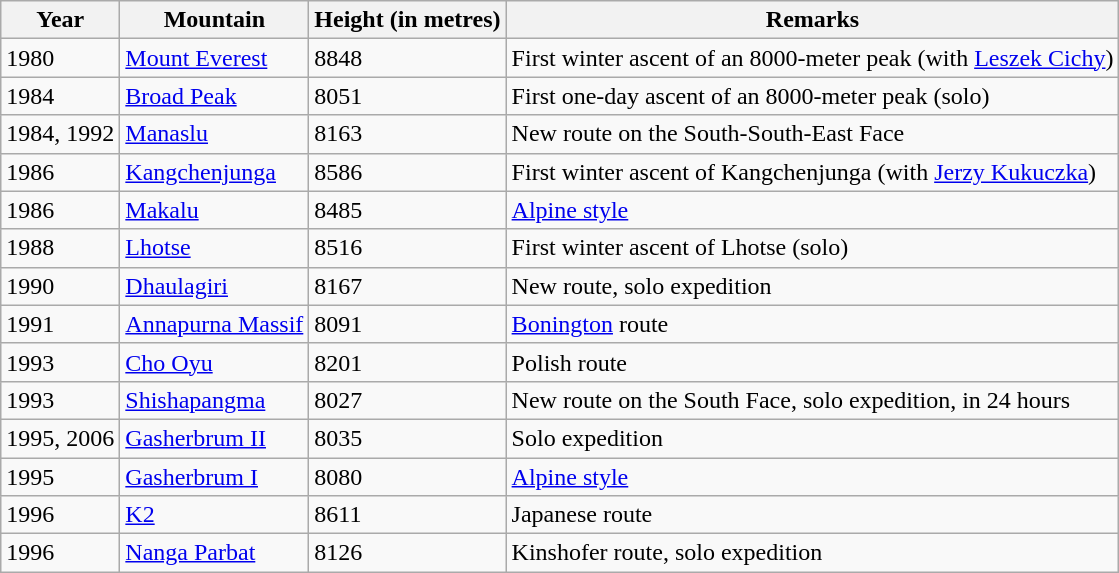<table class="wikitable">
<tr>
<th>Year</th>
<th>Mountain</th>
<th>Height (in metres)</th>
<th>Remarks</th>
</tr>
<tr>
<td>1980</td>
<td><a href='#'>Mount Everest</a></td>
<td>8848</td>
<td>First winter ascent of an 8000-meter peak (with <a href='#'>Leszek Cichy</a>)</td>
</tr>
<tr>
<td>1984</td>
<td><a href='#'>Broad Peak</a></td>
<td>8051</td>
<td>First one-day ascent of an 8000-meter peak (solo)</td>
</tr>
<tr>
<td>1984, 1992</td>
<td><a href='#'>Manaslu</a></td>
<td>8163</td>
<td>New route on the South-South-East Face</td>
</tr>
<tr>
<td>1986</td>
<td><a href='#'>Kangchenjunga</a></td>
<td>8586</td>
<td>First winter ascent of Kangchenjunga (with <a href='#'>Jerzy Kukuczka</a>)</td>
</tr>
<tr>
<td>1986</td>
<td><a href='#'>Makalu</a></td>
<td>8485</td>
<td><a href='#'>Alpine style</a></td>
</tr>
<tr>
<td>1988</td>
<td><a href='#'>Lhotse</a></td>
<td>8516</td>
<td>First winter ascent of Lhotse (solo)</td>
</tr>
<tr>
<td>1990</td>
<td><a href='#'>Dhaulagiri</a></td>
<td>8167</td>
<td>New route, solo expedition</td>
</tr>
<tr>
<td>1991</td>
<td><a href='#'>Annapurna Massif</a></td>
<td>8091</td>
<td><a href='#'>Bonington</a> route</td>
</tr>
<tr>
<td>1993</td>
<td><a href='#'>Cho Oyu</a></td>
<td>8201</td>
<td>Polish route</td>
</tr>
<tr>
<td>1993</td>
<td><a href='#'>Shishapangma</a></td>
<td>8027</td>
<td>New route on the South Face, solo expedition, in 24 hours</td>
</tr>
<tr>
<td>1995, 2006</td>
<td><a href='#'>Gasherbrum II</a></td>
<td>8035</td>
<td>Solo expedition</td>
</tr>
<tr>
<td>1995</td>
<td><a href='#'>Gasherbrum I</a></td>
<td>8080</td>
<td><a href='#'>Alpine style</a></td>
</tr>
<tr>
<td>1996</td>
<td><a href='#'>K2</a></td>
<td>8611</td>
<td>Japanese route</td>
</tr>
<tr>
<td>1996</td>
<td><a href='#'>Nanga Parbat</a></td>
<td>8126</td>
<td>Kinshofer route, solo expedition</td>
</tr>
</table>
